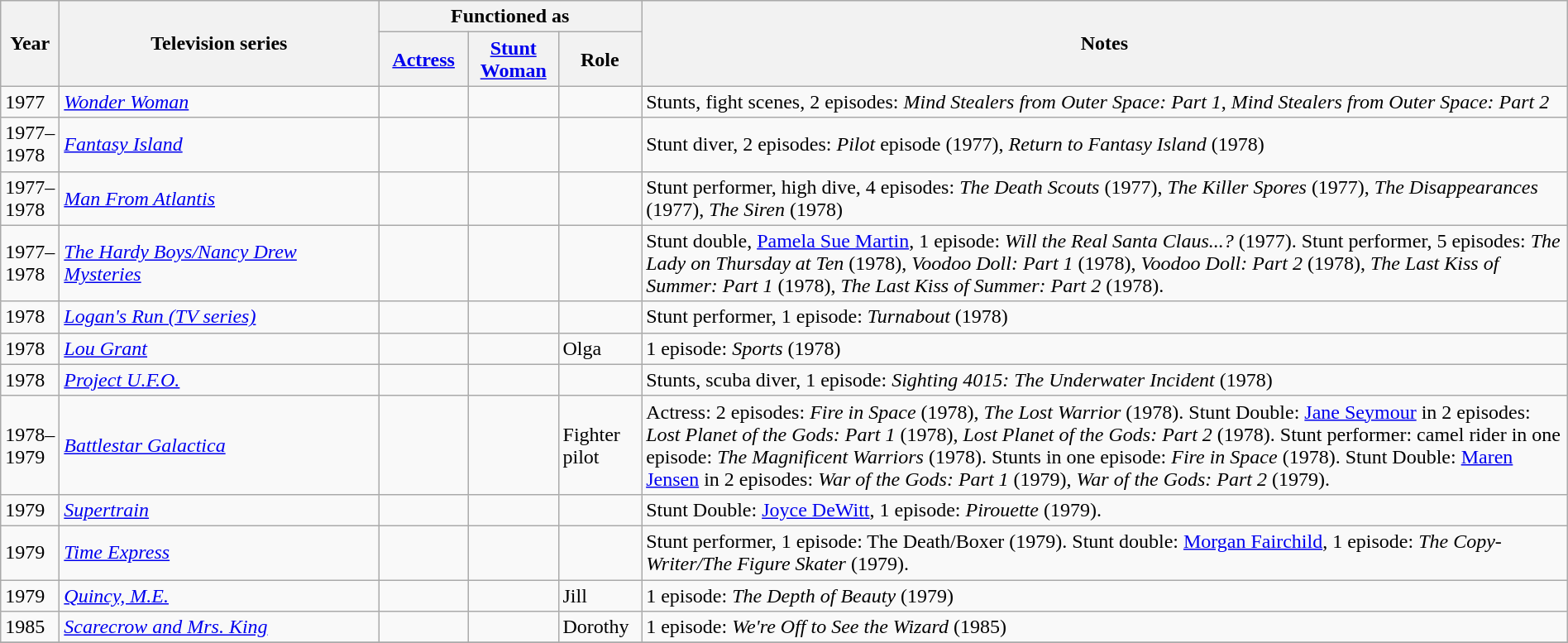<table class="wikitable sortable" style="margin-right: 0;">
<tr>
<th rowspan="2" style="width:33px;">Year</th>
<th rowspan="2" style="width:250px;">Television series</th>
<th colspan="3">Functioned as</th>
<th rowspan="2">Notes</th>
</tr>
<tr>
<th style="width:65px;"><a href='#'>Actress</a></th>
<th style="width:65px;"><a href='#'>Stunt Woman</a></th>
<th>Role</th>
</tr>
<tr>
<td>1977</td>
<td><em><a href='#'>Wonder Woman</a></em></td>
<td></td>
<td></td>
<td></td>
<td>Stunts, fight scenes, 2 episodes: <em>Mind Stealers from Outer Space: Part 1</em>, <em>Mind Stealers from Outer Space: Part 2</em></td>
</tr>
<tr>
<td>1977–1978</td>
<td><em><a href='#'>Fantasy Island</a></em></td>
<td></td>
<td></td>
<td></td>
<td>Stunt diver, 2 episodes: <em>Pilot</em> episode (1977), <em>Return to Fantasy Island</em> (1978)</td>
</tr>
<tr>
<td>1977–1978</td>
<td><em><a href='#'>Man From Atlantis</a></em></td>
<td></td>
<td></td>
<td></td>
<td>Stunt performer, high dive, 4 episodes: <em>The Death Scouts</em> (1977), <em>The Killer Spores</em> (1977), <em>The Disappearances</em> (1977), <em>The Siren</em> (1978)</td>
</tr>
<tr>
<td>1977–1978</td>
<td><em><a href='#'>The Hardy Boys/Nancy Drew Mysteries</a></em></td>
<td></td>
<td></td>
<td></td>
<td>Stunt double, <a href='#'>Pamela Sue Martin</a>, 1 episode: <em>Will the Real Santa Claus...?</em> (1977). Stunt performer, 5 episodes: <em>The Lady on Thursday at Ten</em> (1978), <em>Voodoo Doll: Part 1</em> (1978), <em>Voodoo Doll: Part 2</em> (1978), <em>The Last Kiss of Summer: Part 1</em> (1978), <em>The Last Kiss of Summer: Part 2</em> (1978).</td>
</tr>
<tr>
<td>1978</td>
<td><em><a href='#'>Logan's Run (TV series)</a></em></td>
<td></td>
<td></td>
<td></td>
<td>Stunt performer, 1 episode: <em>Turnabout</em> (1978)</td>
</tr>
<tr>
<td>1978</td>
<td><em><a href='#'>Lou Grant</a></em></td>
<td></td>
<td></td>
<td>Olga</td>
<td>1 episode: <em>Sports</em> (1978)</td>
</tr>
<tr>
<td>1978</td>
<td><em><a href='#'>Project U.F.O.</a></em></td>
<td></td>
<td></td>
<td></td>
<td>Stunts, scuba diver, 1 episode: <em>Sighting 4015: The Underwater Incident</em> (1978)</td>
</tr>
<tr>
<td>1978–1979</td>
<td><em><a href='#'>Battlestar Galactica</a></em></td>
<td></td>
<td></td>
<td>Fighter pilot</td>
<td>Actress: 2 episodes: <em>Fire in Space</em> (1978), <em>The Lost Warrior</em> (1978). Stunt Double: <a href='#'>Jane Seymour</a> in 2 episodes: <em>Lost Planet of the Gods: Part 1</em> (1978), <em>Lost Planet of the Gods: Part 2</em> (1978). Stunt performer: camel rider in one episode: <em>The Magnificent Warriors</em> (1978). Stunts in one episode: <em>Fire in Space</em> (1978). Stunt Double: <a href='#'>Maren Jensen</a> in 2 episodes: <em>War of the Gods: Part 1</em> (1979), <em>War of the Gods: Part 2</em> (1979).</td>
</tr>
<tr>
<td>1979</td>
<td><em><a href='#'>Supertrain</a></em></td>
<td></td>
<td></td>
<td></td>
<td>Stunt Double: <a href='#'>Joyce DeWitt</a>, 1 episode: <em>Pirouette</em> (1979).</td>
</tr>
<tr>
<td>1979</td>
<td><em><a href='#'>Time Express</a></em></td>
<td></td>
<td></td>
<td></td>
<td>Stunt performer, 1 episode: The Death/Boxer (1979). Stunt double: <a href='#'>Morgan Fairchild</a>, 1 episode: <em>The Copy-Writer/The Figure Skater</em> (1979).</td>
</tr>
<tr>
<td>1979</td>
<td><em><a href='#'>Quincy, M.E.</a></em></td>
<td></td>
<td></td>
<td>Jill</td>
<td>1 episode: <em>The Depth of Beauty</em> (1979)</td>
</tr>
<tr>
<td>1985</td>
<td><em><a href='#'>Scarecrow and Mrs. King</a></em></td>
<td></td>
<td></td>
<td>Dorothy</td>
<td>1 episode: <em>We're Off to See the Wizard</em> (1985)</td>
</tr>
<tr>
</tr>
</table>
